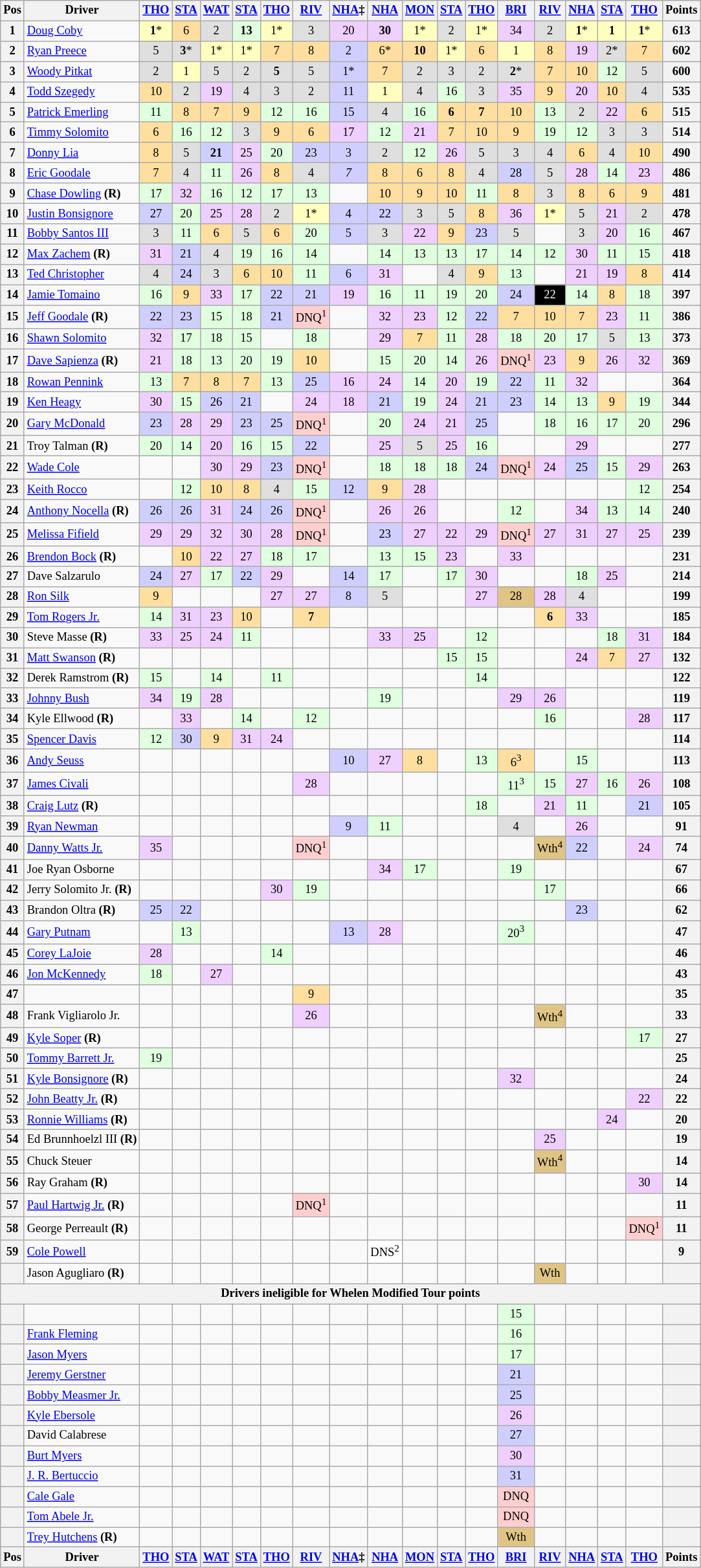<table class="wikitable" style="font-size:77%; text-align:center;">
<tr valign="center">
<th valign="middle">Pos</th>
<th valign="middle">Driver</th>
<th><a href='#'>THO</a></th>
<th><a href='#'>STA</a></th>
<th><a href='#'>WAT</a></th>
<th><a href='#'>STA</a></th>
<th><a href='#'>THO</a></th>
<th><a href='#'>RIV</a></th>
<th><a href='#'>NHA</a>‡</th>
<th><a href='#'>NHA</a></th>
<th><a href='#'>MON</a></th>
<th><a href='#'>STA</a></th>
<th><a href='#'>THO</a></th>
<th><a href='#'>BRI</a></th>
<th><a href='#'>RIV</a></th>
<th><a href='#'>NHA</a></th>
<th><a href='#'>STA</a></th>
<th><a href='#'>THO</a></th>
<th valign="middle">Points</th>
</tr>
<tr>
<th>1</th>
<td align="left"><a href='#'>Doug Coby</a></td>
<td style="background:#FFFFBF;"><strong>1</strong>*</td>
<td style="background:#FFDF9F;">6</td>
<td style="background:#DFDFDF;">2</td>
<td style="background:#DFFFDF;"><strong>13</strong></td>
<td style="background:#FFFFBF;">1*</td>
<td style="background:#DFDFDF;">3</td>
<td style="background:#EFCFFF;">20</td>
<td style="background:#EFCFFF;"><strong>30</strong></td>
<td style="background:#FFFFBF;">1*</td>
<td style="background:#DFDFDF;">2</td>
<td style="background:#FFFFBF;">1*</td>
<td style="background:#EFCFFF;">34</td>
<td style="background:#DFDFDF;">2</td>
<td style="background:#FFFFBF;"><strong>1</strong>*</td>
<td style="background:#FFFFBF;"><strong>1</strong></td>
<td style="background:#FFFFBF;"><strong>1</strong>*</td>
<th>613</th>
</tr>
<tr>
<th>2</th>
<td align="left"><a href='#'>Ryan Preece</a></td>
<td style="background:#DFDFDF;">5</td>
<td style="background:#DFDFDF;"><strong>3</strong>*</td>
<td style="background:#FFFFBF;">1*</td>
<td style="background:#FFFFBF;">1*</td>
<td style="background:#FFDF9F;">7</td>
<td style="background:#FFDF9F;">8</td>
<td style="background:#CFCFFF;">2</td>
<td style="background:#FFDF9F;">6*</td>
<td style="background:#FFDF9F;"><strong>10</strong></td>
<td style="background:#FFFFBF;">1*</td>
<td style="background:#FFDF9F;">6</td>
<td style="background:#FFFFBF;">1</td>
<td style="background:#FFDF9F;">8</td>
<td style="background:#EFCFFF;">19</td>
<td style="background:#DFDFDF;">2*</td>
<td style="background:#FFDF9F;">7</td>
<th>602</th>
</tr>
<tr>
<th>3</th>
<td align="left"><a href='#'>Woody Pitkat</a></td>
<td style="background:#DFDFDF;">2</td>
<td style="background:#FFFFBF;">1</td>
<td style="background:#DFDFDF;">5</td>
<td style="background:#DFDFDF;">2</td>
<td style="background:#DFDFDF;"><strong>5</strong></td>
<td style="background:#DFDFDF;">5</td>
<td style="background:#CFCFFF;">1*</td>
<td style="background:#FFDF9F;">7</td>
<td style="background:#DFDFDF;">2</td>
<td style="background:#DFDFDF;">3</td>
<td style="background:#DFDFDF;">2</td>
<td style="background:#DFDFDF;"><strong>2</strong>*</td>
<td style="background:#FFDF9F;">7</td>
<td style="background:#FFDF9F;">10</td>
<td style="background:#DFFFDF;">12</td>
<td style="background:#DFDFDF;">5</td>
<th>600</th>
</tr>
<tr>
<th>4</th>
<td align="left"><a href='#'>Todd Szegedy</a></td>
<td style="background:#FFDF9F;">10</td>
<td style="background:#DFDFDF;">2</td>
<td style="background:#EFCFFF;">19</td>
<td style="background:#DFDFDF;">4</td>
<td style="background:#DFDFDF;">3</td>
<td style="background:#DFDFDF;">2</td>
<td style="background:#CFCFFF;">11</td>
<td style="background:#FFFFBF;">1</td>
<td style="background:#DFDFDF;">4</td>
<td style="background:#DFFFDF;">16</td>
<td style="background:#DFDFDF;">3</td>
<td style="background:#EFCFFF;">35</td>
<td style="background:#FFDF9F;">9</td>
<td style="background:#EFCFFF;">20</td>
<td style="background:#FFDF9F;">10</td>
<td style="background:#DFDFDF;">4</td>
<th>535</th>
</tr>
<tr>
<th>5</th>
<td align="left"><a href='#'>Patrick Emerling</a></td>
<td style="background:#DFFFDF;">11</td>
<td style="background:#FFDF9F;">8</td>
<td style="background:#FFDF9F;">7</td>
<td style="background:#FFDF9F;">9</td>
<td style="background:#DFFFDF;">12</td>
<td style="background:#DFFFDF;">16</td>
<td style="background:#CFCFFF;">15</td>
<td style="background:#DFDFDF;">4</td>
<td style="background:#DFFFDF;">16</td>
<td style="background:#FFDF9F;"><strong>6</strong></td>
<td style="background:#FFDF9F;"><strong>7</strong></td>
<td style="background:#FFDF9F;">10</td>
<td style="background:#DFFFDF;">13</td>
<td style="background:#DFDFDF;">2</td>
<td style="background:#EFCFFF;">22</td>
<td style="background:#FFDF9F;">6</td>
<th>515</th>
</tr>
<tr>
<th>6</th>
<td align="left"><a href='#'>Timmy Solomito</a></td>
<td style="background:#FFDF9F;">6</td>
<td style="background:#DFFFDF;">16</td>
<td style="background:#DFFFDF;">12</td>
<td style="background:#DFDFDF;">3</td>
<td style="background:#FFDF9F;">9</td>
<td style="background:#FFDF9F;">6</td>
<td style="background:#EFCFFF;">17</td>
<td style="background:#DFFFDF;">12</td>
<td style="background:#EFCFFF;">21</td>
<td style="background:#FFDF9F;">7</td>
<td style="background:#FFDF9F;">10</td>
<td style="background:#FFDF9F;">9</td>
<td style="background:#DFFFDF;">19</td>
<td style="background:#DFFFDF;">12</td>
<td style="background:#DFDFDF;">3</td>
<td style="background:#DFDFDF;">3</td>
<th>514</th>
</tr>
<tr>
<th>7</th>
<td align="left"><a href='#'>Donny Lia</a></td>
<td style="background:#FFDF9F;">8</td>
<td style="background:#DFDFDF;">5</td>
<td style="background:#CFCFFF;"><strong>21</strong></td>
<td style="background:#EFCFFF;">25</td>
<td style="background:#DFFFDF;">20</td>
<td style="background:#CFCFFF;">23</td>
<td style="background:#CFCFFF;">3</td>
<td style="background:#DFDFDF;">2</td>
<td style="background:#DFFFDF;">12</td>
<td style="background:#EFCFFF;">26</td>
<td style="background:#DFDFDF;">5</td>
<td style="background:#DFDFDF;">3</td>
<td style="background:#DFDFDF;">4</td>
<td style="background:#FFDF9F;">6</td>
<td style="background:#DFDFDF;">4</td>
<td style="background:#FFDF9F;">10</td>
<th>490</th>
</tr>
<tr>
<th>8</th>
<td align="left"><a href='#'>Eric Goodale</a></td>
<td style="background:#FFDF9F;">7</td>
<td style="background:#DFDFDF;">4</td>
<td style="background:#DFFFDF;">11</td>
<td style="background:#EFCFFF;">26</td>
<td style="background:#FFDF9F;">8</td>
<td style="background:#DFDFDF;">4</td>
<td style="background:#CFCFFF;"><em>7</em></td>
<td style="background:#FFDF9F;">8</td>
<td style="background:#FFDF9F;">6</td>
<td style="background:#FFDF9F;">8</td>
<td style="background:#DFDFDF;">4</td>
<td style="background:#CFCFFF;">28</td>
<td style="background:#DFDFDF;">5</td>
<td style="background:#EFCFFF;">28</td>
<td style="background:#DFFFDF;">14</td>
<td style="background:#EFCFFF;">23</td>
<th>486</th>
</tr>
<tr>
<th>9</th>
<td align="left"><a href='#'>Chase Dowling</a> <strong>(R)</strong></td>
<td style="background:#DFFFDF;">17</td>
<td style="background:#EFCFFF;">32</td>
<td style="background:#DFFFDF;">16</td>
<td style="background:#DFFFDF;">12</td>
<td style="background:#DFFFDF;">17</td>
<td style="background:#DFFFDF;">13</td>
<td></td>
<td style="background:#FFDF9F;">10</td>
<td style="background:#FFDF9F;">9</td>
<td style="background:#FFDF9F;">10</td>
<td style="background:#DFFFDF;">11</td>
<td style="background:#FFDF9F;">8</td>
<td style="background:#DFDFDF;">3</td>
<td style="background:#FFDF9F;">8</td>
<td style="background:#FFDF9F;">6</td>
<td style="background:#FFDF9F;">9</td>
<th>481</th>
</tr>
<tr>
<th>10</th>
<td align="left"><a href='#'>Justin Bonsignore</a></td>
<td style="background:#CFCFFF;">27</td>
<td style="background:#DFFFDF;">20</td>
<td style="background:#EFCFFF;">25</td>
<td style="background:#EFCFFF;">28</td>
<td style="background:#DFDFDF;">2</td>
<td style="background:#FFFFBF;">1*</td>
<td style="background:#CFCFFF;">4</td>
<td style="background:#CFCFFF;">22</td>
<td style="background:#DFDFDF;">3</td>
<td style="background:#DFDFDF;">5</td>
<td style="background:#FFDF9F;">8</td>
<td style="background:#EFCFFF;">36</td>
<td style="background:#FFFFBF;">1*</td>
<td style="background:#DFDFDF;">5</td>
<td style="background:#EFCFFF;">21</td>
<td style="background:#DFDFDF;">2</td>
<th>478</th>
</tr>
<tr>
<th>11</th>
<td align="left"><a href='#'>Bobby Santos III</a></td>
<td style="background:#DFDFDF;">3</td>
<td style="background:#DFFFDF;">11</td>
<td style="background:#FFDF9F;">6</td>
<td style="background:#DFDFDF;">5</td>
<td style="background:#FFDF9F;">6</td>
<td style="background:#DFFFDF;">20</td>
<td style="background:#CFCFFF;">5</td>
<td style="background:#DFDFDF;">3</td>
<td style="background:#EFCFFF;">22</td>
<td style="background:#FFDF9F;">9</td>
<td style="background:#CFCFFF;">23</td>
<td style="background:#DFDFDF;">5</td>
<td></td>
<td style="background:#DFDFDF;">3</td>
<td style="background:#EFCFFF;">20</td>
<td style="background:#DFFFDF;">16</td>
<th>467</th>
</tr>
<tr>
<th>12</th>
<td align="left"><a href='#'>Max Zachem</a> <strong>(R)</strong></td>
<td style="background:#EFCFFF;">31</td>
<td style="background:#CFCFFF;">21</td>
<td style="background:#DFDFDF;">4</td>
<td style="background:#DFFFDF;">19</td>
<td style="background:#DFFFDF;">16</td>
<td style="background:#DFFFDF;">14</td>
<td></td>
<td style="background:#DFFFDF;">14</td>
<td style="background:#DFFFDF;">13</td>
<td style="background:#DFFFDF;">13</td>
<td style="background:#DFFFDF;">17</td>
<td style="background:#DFFFDF;">14</td>
<td style="background:#DFFFDF;">12</td>
<td style="background:#EFCFFF;">30</td>
<td style="background:#DFFFDF;">11</td>
<td style="background:#DFFFDF;">15</td>
<th>418</th>
</tr>
<tr>
<th>13</th>
<td align="left"><a href='#'>Ted Christopher</a></td>
<td style="background:#DFDFDF;">4</td>
<td style="background:#CFCFFF;">24</td>
<td style="background:#DFDFDF;">3</td>
<td style="background:#FFDF9F;">6</td>
<td style="background:#FFDF9F;">10</td>
<td style="background:#DFFFDF;">11</td>
<td style="background:#CFCFFF;">6</td>
<td style="background:#EFCFFF;">31</td>
<td></td>
<td style="background:#DFDFDF;">4</td>
<td style="background:#FFDF9F;">9</td>
<td style="background:#DFFFDF;">13</td>
<td></td>
<td style="background:#EFCFFF;">21</td>
<td style="background:#EFCFFF;">19</td>
<td style="background:#FFDF9F;">8</td>
<th>414</th>
</tr>
<tr>
<th>14</th>
<td align="left"><a href='#'>Jamie Tomaino</a></td>
<td style="background:#DFFFDF;">16</td>
<td style="background:#FFDF9F;">9</td>
<td style="background:#EFCFFF;">33</td>
<td style="background:#DFFFDF;">17</td>
<td style="background:#CFCFFF;">22</td>
<td style="background:#CFCFFF;">21</td>
<td style="background:#EFCFFF;">19</td>
<td style="background:#DFFFDF;">16</td>
<td style="background:#DFFFDF;">11</td>
<td style="background:#DFFFDF;">19</td>
<td style="background:#DFFFDF;">20</td>
<td style="background:#CFCFFF;">24</td>
<td style="background:#000000; color:white;">22</td>
<td style="background:#DFFFDF;">14</td>
<td style="background:#FFDF9F;">8</td>
<td style="background:#DFFFDF;">18</td>
<th>397</th>
</tr>
<tr>
<th>15</th>
<td align="left"><a href='#'>Jeff Goodale</a> <strong>(R)</strong></td>
<td style="background:#CFCFFF;">22</td>
<td style="background:#CFCFFF;">23</td>
<td style="background:#DFFFDF;">15</td>
<td style="background:#DFFFDF;">18</td>
<td style="background:#CFCFFF;">21</td>
<td style="background:#FFCFCF;">DNQ<sup>1</sup></td>
<td></td>
<td style="background:#EFCFFF;">32</td>
<td style="background:#EFCFFF;">23</td>
<td style="background:#DFFFDF;">12</td>
<td style="background:#CFCFFF;">22</td>
<td style="background:#FFDF9F;">7</td>
<td style="background:#FFDF9F;">10</td>
<td style="background:#FFDF9F;">7</td>
<td style="background:#EFCFFF;">23</td>
<td style="background:#DFFFDF;">11</td>
<th>386</th>
</tr>
<tr>
<th>16</th>
<td align="left"><a href='#'>Shawn Solomito</a></td>
<td style="background:#EFCFFF;">32</td>
<td style="background:#DFFFDF;">17</td>
<td style="background:#DFFFDF;">18</td>
<td style="background:#DFFFDF;">15</td>
<td></td>
<td style="background:#DFFFDF;">18</td>
<td></td>
<td style="background:#EFCFFF;">29</td>
<td style="background:#FFDF9F;">7</td>
<td style="background:#DFFFDF;">11</td>
<td style="background:#EFCFFF;">28</td>
<td style="background:#DFFFDF;">18</td>
<td style="background:#DFFFDF;">20</td>
<td style="background:#DFFFDF;">17</td>
<td style="background:#DFDFDF;">5</td>
<td style="background:#DFFFDF;">13</td>
<th>373</th>
</tr>
<tr>
<th>17</th>
<td align="left"><a href='#'>Dave Sapienza</a> <strong>(R)</strong></td>
<td style="background:#EFCFFF;">21</td>
<td style="background:#DFFFDF;">18</td>
<td style="background:#DFFFDF;">13</td>
<td style="background:#DFFFDF;">20</td>
<td style="background:#DFFFDF;">19</td>
<td style="background:#FFDF9F;">10</td>
<td></td>
<td style="background:#DFFFDF;">15</td>
<td style="background:#DFFFDF;">20</td>
<td style="background:#DFFFDF;">14</td>
<td style="background:#EFCFFF;">26</td>
<td style="background:#FFCFCF;">DNQ<sup>1</sup></td>
<td style="background:#EFCFFF;">23</td>
<td style="background:#FFDF9F;">9</td>
<td style="background:#EFCFFF;">26</td>
<td style="background:#EFCFFF;">32</td>
<th>369</th>
</tr>
<tr>
<th>18</th>
<td align="left"><a href='#'>Rowan Pennink</a></td>
<td style="background:#DFFFDF;">13</td>
<td style="background:#FFDF9F;">7</td>
<td style="background:#FFDF9F;">8</td>
<td style="background:#FFDF9F;">7</td>
<td style="background:#DFFFDF;">13</td>
<td style="background:#CFCFFF;">25</td>
<td style="background:#EFCFFF;">16</td>
<td style="background:#EFCFFF;">24</td>
<td style="background:#DFFFDF;">14</td>
<td style="background:#EFCFFF;">20</td>
<td style="background:#DFFFDF;">19</td>
<td style="background:#CFCFFF;">22</td>
<td style="background:#DFFFDF;">11</td>
<td style="background:#EFCFFF;">32</td>
<td></td>
<td></td>
<th>364</th>
</tr>
<tr>
<th>19</th>
<td align="left"><a href='#'>Ken Heagy</a></td>
<td style="background:#EFCFFF;">30</td>
<td style="background:#DFFFDF;">15</td>
<td style="background:#CFCFFF;">26</td>
<td style="background:#CFCFFF;">21</td>
<td></td>
<td style="background:#EFCFFF;">24</td>
<td style="background:#EFCFFF;">18</td>
<td style="background:#CFCFFF;">21</td>
<td style="background:#DFFFDF;">19</td>
<td style="background:#EFCFFF;">24</td>
<td style="background:#CFCFFF;">21</td>
<td style="background:#CFCFFF;">23</td>
<td style="background:#DFFFDF;">14</td>
<td style="background:#DFFFDF;">13</td>
<td style="background:#FFDF9F;">9</td>
<td style="background:#DFFFDF;">19</td>
<th>344</th>
</tr>
<tr>
<th>20</th>
<td align="left"><a href='#'>Gary McDonald</a></td>
<td style="background:#CFCFFF;">23</td>
<td style="background:#EFCFFF;">28</td>
<td style="background:#EFCFFF;">29</td>
<td style="background:#CFCFFF;">23</td>
<td style="background:#CFCFFF;">25</td>
<td style="background:#FFCFCF;">DNQ<sup>1</sup></td>
<td></td>
<td style="background:#DFFFDF;">20</td>
<td style="background:#EFCFFF;">24</td>
<td style="background:#EFCFFF;">21</td>
<td style="background:#CFCFFF;">25</td>
<td></td>
<td style="background:#DFFFDF;">18</td>
<td style="background:#DFFFDF;">16</td>
<td style="background:#DFFFDF;">17</td>
<td style="background:#DFFFDF;">20</td>
<th>296</th>
</tr>
<tr>
<th>21</th>
<td align="left">Troy Talman <strong>(R)</strong></td>
<td style="background:#DFFFDF;">20</td>
<td style="background:#DFFFDF;">14</td>
<td style="background:#EFCFFF;">20</td>
<td style="background:#DFFFDF;">16</td>
<td style="background:#DFFFDF;">15</td>
<td style="background:#CFCFFF;">22</td>
<td></td>
<td style="background:#EFCFFF;">25</td>
<td style="background:#DFDFDF;">5</td>
<td style="background:#EFCFFF;">25</td>
<td style="background:#DFFFDF;">16</td>
<td></td>
<td></td>
<td style="background:#EFCFFF;">29</td>
<td></td>
<td></td>
<th>277</th>
</tr>
<tr>
<th>22</th>
<td align="left"><a href='#'>Wade Cole</a></td>
<td></td>
<td></td>
<td style="background:#EFCFFF;">30</td>
<td style="background:#EFCFFF;">29</td>
<td style="background:#CFCFFF;">23</td>
<td style="background:#FFCFCF;">DNQ<sup>1</sup></td>
<td></td>
<td style="background:#DFFFDF;">18</td>
<td style="background:#DFFFDF;">18</td>
<td style="background:#DFFFDF;">18</td>
<td style="background:#CFCFFF;">24</td>
<td style="background:#FFCFCF;">DNQ<sup>1</sup></td>
<td style="background:#EFCFFF;">24</td>
<td style="background:#CFCFFF;">25</td>
<td style="background:#DFFFDF;">15</td>
<td style="background:#EFCFFF;">29</td>
<th>263</th>
</tr>
<tr>
<th>23</th>
<td align="left"><a href='#'>Keith Rocco</a></td>
<td></td>
<td style="background:#DFFFDF;">12</td>
<td style="background:#FFDF9F;">10</td>
<td style="background:#FFDF9F;">8</td>
<td style="background:#DFDFDF;">4</td>
<td style="background:#DFFFDF;">15</td>
<td style="background:#CFCFFF;">12</td>
<td style="background:#FFDF9F;">9</td>
<td style="background:#EFCFFF;">28</td>
<td></td>
<td></td>
<td></td>
<td></td>
<td></td>
<td></td>
<td style="background:#DFFFDF;">12</td>
<th>254</th>
</tr>
<tr>
<th>24</th>
<td align="left"><a href='#'>Anthony Nocella</a> <strong>(R)</strong></td>
<td style="background:#CFCFFF;">26</td>
<td style="background:#CFCFFF;">26</td>
<td style="background:#EFCFFF;">31</td>
<td style="background:#CFCFFF;">24</td>
<td style="background:#CFCFFF;">26</td>
<td style="background:#FFCFCF;">DNQ<sup>1</sup></td>
<td></td>
<td style="background:#EFCFFF;">26</td>
<td style="background:#EFCFFF;">26</td>
<td></td>
<td></td>
<td style="background:#DFFFDF;">12</td>
<td></td>
<td style="background:#EFCFFF;">34</td>
<td style="background:#DFFFDF;">13</td>
<td style="background:#DFFFDF;">14</td>
<th>240</th>
</tr>
<tr>
<th>25</th>
<td align="left"><a href='#'>Melissa Fifield</a></td>
<td style="background:#EFCFFF;">29</td>
<td style="background:#EFCFFF;">29</td>
<td style="background:#EFCFFF;">32</td>
<td style="background:#EFCFFF;">30</td>
<td style="background:#EFCFFF;">28</td>
<td style="background:#FFCFCF;">DNQ<sup>1</sup></td>
<td></td>
<td style="background:#CFCFFF;">23</td>
<td style="background:#EFCFFF;">27</td>
<td style="background:#EFCFFF;">22</td>
<td style="background:#EFCFFF;">29</td>
<td style="background:#FFCFCF;">DNQ<sup>1</sup></td>
<td style="background:#EFCFFF;">27</td>
<td style="background:#EFCFFF;">31</td>
<td style="background:#EFCFFF;">27</td>
<td style="background:#EFCFFF;">25</td>
<th>239</th>
</tr>
<tr>
<th>26</th>
<td align="left"><a href='#'>Brendon Bock</a> <strong>(R)</strong></td>
<td></td>
<td style="background:#FFDF9F;">10</td>
<td style="background:#EFCFFF;">22</td>
<td style="background:#EFCFFF;">27</td>
<td style="background:#DFFFDF;">18</td>
<td style="background:#DFFFDF;">17</td>
<td></td>
<td style="background:#DFFFDF;">13</td>
<td style="background:#DFFFDF;">15</td>
<td style="background:#EFCFFF;">23</td>
<td></td>
<td style="background:#EFCFFF;">33</td>
<td></td>
<td></td>
<td></td>
<td></td>
<th>231</th>
</tr>
<tr>
<th>27</th>
<td align="left">Dave Salzarulo</td>
<td style="background:#CFCFFF;">24</td>
<td style="background:#EFCFFF;">27</td>
<td style="background:#DFFFDF;">17</td>
<td style="background:#CFCFFF;">22</td>
<td style="background:#EFCFFF;">29</td>
<td></td>
<td style="background:#CFCFFF;">14</td>
<td style="background:#DFFFDF;">17</td>
<td></td>
<td style="background:#DFFFDF;">17</td>
<td style="background:#EFCFFF;">30</td>
<td></td>
<td></td>
<td style="background:#DFFFDF;">18</td>
<td style="background:#EFCFFF;">25</td>
<td></td>
<th>214</th>
</tr>
<tr>
<th>28</th>
<td align="left"><a href='#'>Ron Silk</a></td>
<td style="background:#FFDF9F;">9</td>
<td></td>
<td></td>
<td></td>
<td style="background:#EFCFFF;">27</td>
<td style="background:#EFCFFF;">27</td>
<td style="background:#CFCFFF;">8</td>
<td style="background:#DFDFDF;">5</td>
<td></td>
<td></td>
<td style="background:#EFCFFF;">27</td>
<td style="background:#DFC484;">28</td>
<td style="background:#EFCFFF;">28</td>
<td style="background:#DFDFDF;">4</td>
<td></td>
<td></td>
<th>199</th>
</tr>
<tr>
<th>29</th>
<td align="left"><a href='#'>Tom Rogers Jr.</a></td>
<td style="background:#DFFFDF;">14</td>
<td style="background:#EFCFFF;">31</td>
<td style="background:#EFCFFF;">23</td>
<td style="background:#FFDF9F;">10</td>
<td></td>
<td style="background:#FFDF9F;"><strong>7</strong></td>
<td></td>
<td></td>
<td></td>
<td></td>
<td></td>
<td></td>
<td style="background:#FFDF9F;"><strong>6</strong></td>
<td style="background:#EFCFFF;">33</td>
<td></td>
<td></td>
<th>185</th>
</tr>
<tr>
<th>30</th>
<td align="left">Steve Masse <strong>(R)</strong></td>
<td style="background:#EFCFFF;">33</td>
<td style="background:#EFCFFF;">25</td>
<td style="background:#EFCFFF;">24</td>
<td style="background:#DFFFDF;">11</td>
<td></td>
<td></td>
<td></td>
<td style="background:#EFCFFF;">33</td>
<td style="background:#EFCFFF;">25</td>
<td></td>
<td style="background:#DFFFDF;">12</td>
<td></td>
<td></td>
<td></td>
<td style="background:#DFFFDF;">18</td>
<td style="background:#EFCFFF;">31</td>
<th>184</th>
</tr>
<tr>
<th>31</th>
<td align="left"><a href='#'>Matt Swanson</a> <strong>(R)</strong></td>
<td></td>
<td></td>
<td></td>
<td></td>
<td></td>
<td></td>
<td></td>
<td></td>
<td></td>
<td style="background:#DFFFDF;">15</td>
<td style="background:#DFFFDF;">15</td>
<td></td>
<td></td>
<td style="background:#EFCFFF;">24</td>
<td style="background:#FFDF9F;">7</td>
<td style="background:#EFCFFF;">27</td>
<th>132</th>
</tr>
<tr>
<th>32</th>
<td align="left">Derek Ramstrom <strong>(R)</strong></td>
<td style="background:#DFFFDF;">15</td>
<td></td>
<td style="background:#DFFFDF;">14</td>
<td></td>
<td style="background:#DFFFDF;">11</td>
<td></td>
<td></td>
<td></td>
<td></td>
<td></td>
<td style="background:#DFFFDF;">14</td>
<td></td>
<td></td>
<td></td>
<td></td>
<td></td>
<th>122</th>
</tr>
<tr>
<th>33</th>
<td align="left"><a href='#'>Johnny Bush</a></td>
<td style="background:#EFCFFF;">34</td>
<td style="background:#DFFFDF;">19</td>
<td style="background:#EFCFFF;">28</td>
<td></td>
<td></td>
<td></td>
<td></td>
<td style="background:#DFFFDF;">19</td>
<td></td>
<td></td>
<td></td>
<td style="background:#EFCFFF;">29</td>
<td style="background:#EFCFFF;">26</td>
<td></td>
<td></td>
<td></td>
<th>119</th>
</tr>
<tr>
<th>34</th>
<td align="left">Kyle Ellwood <strong>(R)</strong></td>
<td></td>
<td style="background:#EFCFFF;">33</td>
<td></td>
<td style="background:#DFFFDF;">14</td>
<td></td>
<td style="background:#DFFFDF;">12</td>
<td></td>
<td></td>
<td></td>
<td></td>
<td></td>
<td></td>
<td style="background:#DFFFDF;">16</td>
<td></td>
<td></td>
<td style="background:#EFCFFF;">28</td>
<th>117</th>
</tr>
<tr>
<th>35</th>
<td align="left"><a href='#'>Spencer Davis</a></td>
<td style="background:#DFFFDF;">12</td>
<td style="background:#CFCFFF;">30</td>
<td style="background:#FFDF9F;">9</td>
<td style="background:#EFCFFF;">31</td>
<td style="background:#EFCFFF;">24</td>
<td></td>
<td></td>
<td></td>
<td></td>
<td></td>
<td></td>
<td></td>
<td></td>
<td></td>
<td></td>
<td></td>
<th>114</th>
</tr>
<tr>
<th>36</th>
<td align="left"><a href='#'>Andy Seuss</a></td>
<td></td>
<td></td>
<td></td>
<td></td>
<td></td>
<td></td>
<td style="background:#CFCFFF;">10</td>
<td style="background:#EFCFFF;">27</td>
<td style="background:#FFDF9F;">8</td>
<td></td>
<td style="background:#DFFFDF;">13</td>
<td style="background:#FFDF9F;">6<sup>3</sup></td>
<td></td>
<td style="background:#DFFFDF;">15</td>
<td></td>
<td></td>
<th>113</th>
</tr>
<tr>
<th>37</th>
<td align="left"><a href='#'>James Civali</a></td>
<td></td>
<td></td>
<td></td>
<td></td>
<td></td>
<td style="background:#EFCFFF;">28</td>
<td></td>
<td></td>
<td></td>
<td></td>
<td></td>
<td style="background:#DFFFDF;">11<sup>3</sup></td>
<td style="background:#DFFFDF;">15</td>
<td style="background:#EFCFFF;">27</td>
<td style="background:#DFFFDF;">16</td>
<td style="background:#EFCFFF;">26</td>
<th>108</th>
</tr>
<tr>
<th>38</th>
<td align="left"><a href='#'>Craig Lutz</a> <strong>(R)</strong></td>
<td></td>
<td></td>
<td></td>
<td></td>
<td></td>
<td></td>
<td></td>
<td></td>
<td></td>
<td></td>
<td style="background:#DFFFDF;">18</td>
<td></td>
<td style="background:#EFCFFF;">21</td>
<td style="background:#DFFFDF;">11</td>
<td></td>
<td style="background:#CFCFFF;">21</td>
<th>105</th>
</tr>
<tr>
<th>39</th>
<td align="left"><a href='#'>Ryan Newman</a></td>
<td></td>
<td></td>
<td></td>
<td></td>
<td></td>
<td></td>
<td style="background:#CFCFFF;">9</td>
<td style="background:#DFFFDF;">11</td>
<td></td>
<td></td>
<td></td>
<td style="background:#DFDFDF;">4</td>
<td></td>
<td style="background:#EFCFFF;">26</td>
<td></td>
<td></td>
<th>91</th>
</tr>
<tr>
<th>40</th>
<td align="left"><a href='#'>Danny Watts Jr.</a></td>
<td style="background:#EFCFFF;">35</td>
<td></td>
<td></td>
<td></td>
<td></td>
<td style="background:#FFCFCF;">DNQ<sup>1</sup></td>
<td></td>
<td></td>
<td></td>
<td></td>
<td></td>
<td></td>
<td style="background:#DFC484;">Wth<sup>4</sup></td>
<td style="background:#CFCFFF;">22</td>
<td></td>
<td style="background:#EFCFFF;">24</td>
<th>74</th>
</tr>
<tr>
<th>41</th>
<td align="left">Joe Ryan Osborne</td>
<td></td>
<td></td>
<td></td>
<td></td>
<td></td>
<td></td>
<td></td>
<td style="background:#EFCFFF;">34</td>
<td style="background:#DFFFDF;">17</td>
<td></td>
<td></td>
<td style="background:#DFFFDF;">19</td>
<td></td>
<td></td>
<td></td>
<td></td>
<th>67</th>
</tr>
<tr>
<th>42</th>
<td align="left">Jerry Solomito Jr. <strong>(R)</strong></td>
<td></td>
<td></td>
<td></td>
<td></td>
<td style="background:#EFCFFF;">30</td>
<td style="background:#DFFFDF;">19</td>
<td></td>
<td></td>
<td></td>
<td></td>
<td></td>
<td></td>
<td style="background:#DFFFDF;">17</td>
<td></td>
<td></td>
<td></td>
<th>66</th>
</tr>
<tr>
<th>43</th>
<td align="left">Brandon Oltra <strong>(R)</strong></td>
<td style="background:#CFCFFF;">25</td>
<td style="background:#CFCFFF;">22</td>
<td></td>
<td></td>
<td></td>
<td></td>
<td></td>
<td></td>
<td></td>
<td></td>
<td></td>
<td></td>
<td></td>
<td style="background:#CFCFFF;">23</td>
<td></td>
<td></td>
<th>62</th>
</tr>
<tr>
<th>44</th>
<td align="left"><a href='#'>Gary Putnam</a></td>
<td></td>
<td style="background:#DFFFDF;">13</td>
<td></td>
<td></td>
<td></td>
<td></td>
<td style="background:#CFCFFF;">13</td>
<td style="background:#EFCFFF;">28</td>
<td></td>
<td></td>
<td></td>
<td style="background:#DFFFDF;">20<sup>3</sup></td>
<td></td>
<td></td>
<td></td>
<td></td>
<th>47</th>
</tr>
<tr>
<th>45</th>
<td align="left"><a href='#'>Corey LaJoie</a></td>
<td style="background:#EFCFFF;">28</td>
<td></td>
<td></td>
<td></td>
<td style="background:#DFFFDF;">14</td>
<td></td>
<td></td>
<td></td>
<td></td>
<td></td>
<td></td>
<td></td>
<td></td>
<td></td>
<td></td>
<td></td>
<th>46</th>
</tr>
<tr>
<th>46</th>
<td align="left"><a href='#'>Jon McKennedy</a></td>
<td style="background:#DFFFDF;">18</td>
<td></td>
<td style="background:#EFCFFF;">27</td>
<td></td>
<td></td>
<td></td>
<td></td>
<td></td>
<td></td>
<td></td>
<td></td>
<td></td>
<td></td>
<td></td>
<td></td>
<td></td>
<th>43</th>
</tr>
<tr>
<th>47</th>
<td align="left"></td>
<td></td>
<td></td>
<td></td>
<td></td>
<td></td>
<td style="background:#FFDF9F;">9</td>
<td></td>
<td></td>
<td></td>
<td></td>
<td></td>
<td></td>
<td></td>
<td></td>
<td></td>
<td></td>
<th>35</th>
</tr>
<tr>
<th>48</th>
<td align="left">Frank Vigliarolo Jr.</td>
<td></td>
<td></td>
<td></td>
<td></td>
<td></td>
<td style="background:#EFCFFF;">26</td>
<td></td>
<td></td>
<td></td>
<td></td>
<td></td>
<td></td>
<td style="background:#DFC484;">Wth<sup>4</sup></td>
<td></td>
<td></td>
<td></td>
<th>33</th>
</tr>
<tr>
<th>49</th>
<td align="left"><a href='#'>Kyle Soper</a> <strong>(R)</strong></td>
<td></td>
<td></td>
<td></td>
<td></td>
<td></td>
<td></td>
<td></td>
<td></td>
<td></td>
<td></td>
<td></td>
<td></td>
<td></td>
<td></td>
<td></td>
<td style="background:#DFFFDF;">17</td>
<th>27</th>
</tr>
<tr>
<th>50</th>
<td align="left"><a href='#'>Tommy Barrett Jr.</a></td>
<td style="background:#DFFFDF;">19</td>
<td></td>
<td></td>
<td></td>
<td></td>
<td></td>
<td></td>
<td></td>
<td></td>
<td></td>
<td></td>
<td></td>
<td></td>
<td></td>
<td></td>
<td></td>
<th>25</th>
</tr>
<tr>
<th>51</th>
<td align="left"><a href='#'>Kyle Bonsignore</a> <strong>(R)</strong></td>
<td></td>
<td></td>
<td></td>
<td></td>
<td></td>
<td></td>
<td></td>
<td></td>
<td></td>
<td></td>
<td></td>
<td style="background:#EFCFFF;">32</td>
<td></td>
<td></td>
<td></td>
<td></td>
<th>24</th>
</tr>
<tr>
<th>52</th>
<td align="left"><a href='#'>John Beatty Jr.</a> <strong>(R)</strong></td>
<td></td>
<td></td>
<td></td>
<td></td>
<td></td>
<td></td>
<td></td>
<td></td>
<td></td>
<td></td>
<td></td>
<td></td>
<td></td>
<td></td>
<td></td>
<td style="background:#EFCFFF;">22</td>
<th>22</th>
</tr>
<tr>
<th>53</th>
<td align="left"><a href='#'>Ronnie Williams</a> <strong>(R)</strong></td>
<td></td>
<td></td>
<td></td>
<td></td>
<td></td>
<td></td>
<td></td>
<td></td>
<td></td>
<td></td>
<td></td>
<td></td>
<td></td>
<td></td>
<td style="background:#EFCFFF;">24</td>
<td></td>
<th>20</th>
</tr>
<tr>
<th>54</th>
<td align="left">Ed Brunnhoelzl III <strong>(R)</strong></td>
<td></td>
<td></td>
<td></td>
<td></td>
<td></td>
<td></td>
<td></td>
<td></td>
<td></td>
<td></td>
<td></td>
<td></td>
<td style="background:#EFCFFF;">25</td>
<td></td>
<td></td>
<td></td>
<th>19</th>
</tr>
<tr>
<th>55</th>
<td align="left">Chuck Steuer</td>
<td></td>
<td></td>
<td></td>
<td></td>
<td></td>
<td></td>
<td></td>
<td></td>
<td></td>
<td></td>
<td></td>
<td></td>
<td style="background:#DFC484;">Wth<sup>4</sup></td>
<td></td>
<td></td>
<td></td>
<th>14</th>
</tr>
<tr>
<th>56</th>
<td align="left">Ray Graham <strong>(R)</strong></td>
<td></td>
<td></td>
<td></td>
<td></td>
<td></td>
<td></td>
<td></td>
<td></td>
<td></td>
<td></td>
<td></td>
<td></td>
<td></td>
<td></td>
<td></td>
<td style="background:#EFCFFF;">30</td>
<th>14</th>
</tr>
<tr>
<th>57</th>
<td align="left"><a href='#'>Paul Hartwig Jr.</a> <strong>(R)</strong></td>
<td></td>
<td></td>
<td></td>
<td></td>
<td></td>
<td style="background:#FFCFCF;">DNQ<sup>1</sup></td>
<td></td>
<td></td>
<td></td>
<td></td>
<td></td>
<td></td>
<td></td>
<td></td>
<td></td>
<td></td>
<th>11</th>
</tr>
<tr>
<th>58</th>
<td align="left">George Perreault <strong>(R)</strong></td>
<td></td>
<td></td>
<td></td>
<td></td>
<td></td>
<td></td>
<td></td>
<td></td>
<td></td>
<td></td>
<td></td>
<td></td>
<td></td>
<td></td>
<td></td>
<td style="background:#FFCFCF;">DNQ<sup>1</sup></td>
<th>11</th>
</tr>
<tr>
<th>59</th>
<td align="left"><a href='#'>Cole Powell</a></td>
<td></td>
<td></td>
<td></td>
<td></td>
<td></td>
<td></td>
<td></td>
<td style="background:#FFFFFF;">DNS<sup>2</sup></td>
<td></td>
<td></td>
<td></td>
<td></td>
<td></td>
<td></td>
<td></td>
<td></td>
<th>9</th>
</tr>
<tr>
<th></th>
<td align="left">Jason Agugliaro <strong>(R)</strong></td>
<td></td>
<td></td>
<td></td>
<td></td>
<td></td>
<td></td>
<td></td>
<td></td>
<td></td>
<td></td>
<td></td>
<td></td>
<td style="background:#DFC484;">Wth</td>
<td></td>
<td></td>
<td></td>
<th></th>
</tr>
<tr>
<th colspan=19>Drivers ineligible for Whelen Modified Tour points</th>
</tr>
<tr>
<th></th>
<td style="white-space: nowrap; align=left"></td>
<td></td>
<td></td>
<td></td>
<td></td>
<td></td>
<td></td>
<td></td>
<td></td>
<td></td>
<td></td>
<td></td>
<td style="background:#DFFFDF;">15</td>
<td></td>
<td></td>
<td></td>
<td></td>
<th></th>
</tr>
<tr>
<th></th>
<td align="left"><a href='#'>Frank Fleming</a></td>
<td></td>
<td></td>
<td></td>
<td></td>
<td></td>
<td></td>
<td></td>
<td></td>
<td></td>
<td></td>
<td></td>
<td style="background:#DFFFDF;">16</td>
<td></td>
<td></td>
<td></td>
<td></td>
<th></th>
</tr>
<tr>
<th></th>
<td align="left"><a href='#'>Jason Myers</a></td>
<td></td>
<td></td>
<td></td>
<td></td>
<td></td>
<td></td>
<td></td>
<td></td>
<td></td>
<td></td>
<td></td>
<td style="background:#DFFFDF;">17</td>
<td></td>
<td></td>
<td></td>
<td></td>
<th></th>
</tr>
<tr>
<th></th>
<td align="left"><a href='#'>Jeremy Gerstner</a></td>
<td></td>
<td></td>
<td></td>
<td></td>
<td></td>
<td></td>
<td></td>
<td></td>
<td></td>
<td></td>
<td></td>
<td style="background:#CFCFFF;">21</td>
<td></td>
<td></td>
<td></td>
<td></td>
<th></th>
</tr>
<tr>
<th></th>
<td align="left"><a href='#'>Bobby Measmer Jr.</a></td>
<td></td>
<td></td>
<td></td>
<td></td>
<td></td>
<td></td>
<td></td>
<td></td>
<td></td>
<td></td>
<td></td>
<td style="background:#CFCFFF;">25</td>
<td></td>
<td></td>
<td></td>
<td></td>
<th></th>
</tr>
<tr>
<th></th>
<td align="left"><a href='#'>Kyle Ebersole</a></td>
<td></td>
<td></td>
<td></td>
<td></td>
<td></td>
<td></td>
<td></td>
<td></td>
<td></td>
<td></td>
<td></td>
<td style="background:#EFCFFF;">26</td>
<td></td>
<td></td>
<td></td>
<td></td>
<th></th>
</tr>
<tr>
<th></th>
<td align="left">David Calabrese</td>
<td></td>
<td></td>
<td></td>
<td></td>
<td></td>
<td></td>
<td></td>
<td></td>
<td></td>
<td></td>
<td></td>
<td style="background:#CFCFFF;">27</td>
<td></td>
<td></td>
<td></td>
<td></td>
<th></th>
</tr>
<tr>
<th></th>
<td align="left"><a href='#'>Burt Myers</a></td>
<td></td>
<td></td>
<td></td>
<td></td>
<td></td>
<td></td>
<td></td>
<td></td>
<td></td>
<td></td>
<td></td>
<td style="background:#EFCFFF;">30</td>
<td></td>
<td></td>
<td></td>
<td></td>
<th></th>
</tr>
<tr>
<th></th>
<td align="left"><a href='#'>J. R. Bertuccio</a></td>
<td></td>
<td></td>
<td></td>
<td></td>
<td></td>
<td></td>
<td></td>
<td></td>
<td></td>
<td></td>
<td></td>
<td style="background:#CFCFFF;">31</td>
<td></td>
<td></td>
<td></td>
<td></td>
<th></th>
</tr>
<tr>
<th></th>
<td align="left"><a href='#'>Cale Gale</a></td>
<td></td>
<td></td>
<td></td>
<td></td>
<td></td>
<td></td>
<td></td>
<td></td>
<td></td>
<td></td>
<td></td>
<td style="background:#FFCFCF;">DNQ</td>
<td></td>
<td></td>
<td></td>
<td></td>
<th></th>
</tr>
<tr>
<th></th>
<td align="left"><a href='#'>Tom Abele Jr.</a></td>
<td></td>
<td></td>
<td></td>
<td></td>
<td></td>
<td></td>
<td></td>
<td></td>
<td></td>
<td></td>
<td></td>
<td style="background:#FFCFCF;">DNQ</td>
<td></td>
<td></td>
<td></td>
<td></td>
<th></th>
</tr>
<tr>
<th></th>
<td align="left"><a href='#'>Trey Hutchens</a> <strong>(R)</strong></td>
<td></td>
<td></td>
<td></td>
<td></td>
<td></td>
<td></td>
<td></td>
<td></td>
<td></td>
<td></td>
<td></td>
<td style="background:#DFC484;">Wth</td>
<td></td>
<td></td>
<td></td>
<td></td>
<th></th>
</tr>
<tr valign="center">
<th valign="middle">Pos</th>
<th valign="middle">Driver</th>
<th><a href='#'>THO</a></th>
<th><a href='#'>STA</a></th>
<th><a href='#'>WAT</a></th>
<th><a href='#'>STA</a></th>
<th><a href='#'>THO</a></th>
<th><a href='#'>RIV</a></th>
<th><a href='#'>NHA</a>‡</th>
<th><a href='#'>NHA</a></th>
<th><a href='#'>MON</a></th>
<th><a href='#'>STA</a></th>
<th><a href='#'>THO</a></th>
<th><a href='#'>BRI</a></th>
<th><a href='#'>RIV</a></th>
<th><a href='#'>NHA</a></th>
<th><a href='#'>STA</a></th>
<th><a href='#'>THO</a></th>
<th>Points</th>
</tr>
</table>
